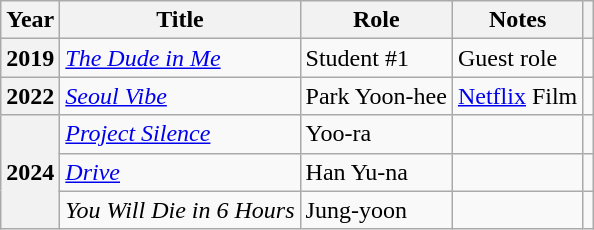<table class="wikitable plainrowheaders sortable">
<tr>
<th scope="col">Year</th>
<th scope="col">Title</th>
<th scope="col">Role</th>
<th scope="col">Notes</th>
<th scope="col" class="unsortable"></th>
</tr>
<tr>
<th scope="row">2019</th>
<td><em><a href='#'>The Dude in Me</a></em></td>
<td>Student #1</td>
<td>Guest role</td>
<td style="text-align:center"></td>
</tr>
<tr>
<th scope="row">2022</th>
<td><em><a href='#'>Seoul Vibe</a></em></td>
<td>Park Yoon-hee</td>
<td><a href='#'>Netflix</a> Film</td>
<td style="text-align:center"></td>
</tr>
<tr>
<th scope="row" rowspan="3">2024</th>
<td><em><a href='#'>Project Silence</a></em></td>
<td>Yoo-ra</td>
<td></td>
<td style="text-align:center"></td>
</tr>
<tr>
<td><em><a href='#'>Drive</a></em></td>
<td>Han Yu-na</td>
<td></td>
<td style="text-align:center"></td>
</tr>
<tr>
<td><em>You Will Die in 6 Hours</em></td>
<td>Jung-yoon</td>
<td></td>
<td style="text-align:center"></td>
</tr>
</table>
